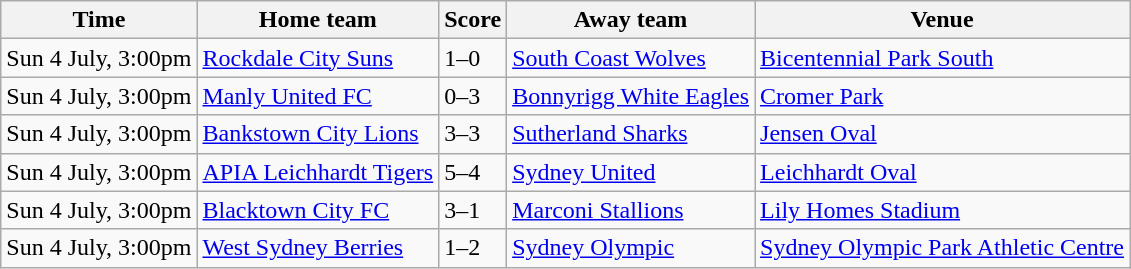<table class="wikitable">
<tr>
<th>Time</th>
<th>Home team</th>
<th>Score</th>
<th>Away team</th>
<th>Venue</th>
</tr>
<tr>
<td>Sun 4 July, 3:00pm</td>
<td><a href='#'>Rockdale City Suns</a></td>
<td>1–0</td>
<td><a href='#'>South Coast Wolves</a></td>
<td><a href='#'>Bicentennial Park South</a></td>
</tr>
<tr>
<td>Sun 4 July, 3:00pm</td>
<td><a href='#'>Manly United FC</a></td>
<td>0–3</td>
<td><a href='#'>Bonnyrigg White Eagles</a></td>
<td><a href='#'>Cromer Park</a></td>
</tr>
<tr>
<td>Sun 4 July, 3:00pm</td>
<td><a href='#'>Bankstown City Lions</a></td>
<td>3–3</td>
<td><a href='#'>Sutherland Sharks</a></td>
<td><a href='#'>Jensen Oval</a></td>
</tr>
<tr>
<td>Sun 4 July, 3:00pm</td>
<td><a href='#'>APIA Leichhardt Tigers</a></td>
<td>5–4</td>
<td><a href='#'>Sydney United</a></td>
<td><a href='#'>Leichhardt Oval</a></td>
</tr>
<tr>
<td>Sun 4 July, 3:00pm</td>
<td><a href='#'>Blacktown City FC</a></td>
<td>3–1</td>
<td><a href='#'>Marconi Stallions</a></td>
<td><a href='#'>Lily Homes Stadium</a></td>
</tr>
<tr>
<td>Sun 4 July, 3:00pm</td>
<td><a href='#'>West Sydney Berries</a></td>
<td>1–2</td>
<td><a href='#'>Sydney Olympic</a></td>
<td><a href='#'>Sydney Olympic Park Athletic Centre</a></td>
</tr>
</table>
